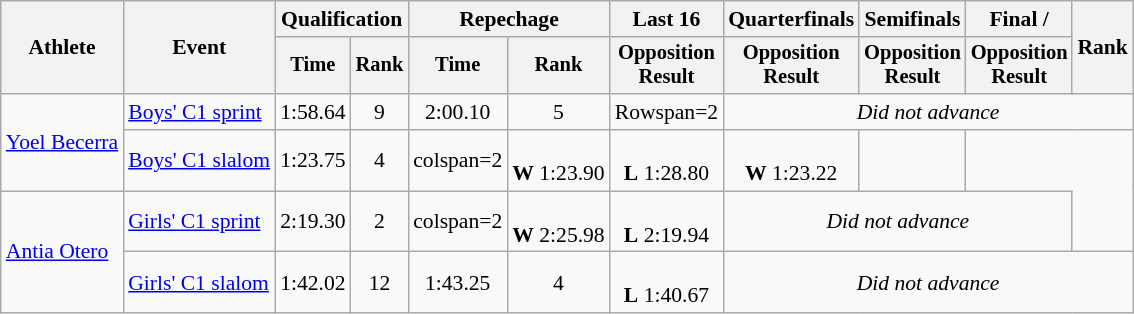<table class="wikitable" style="font-size:90%">
<tr>
<th rowspan=2>Athlete</th>
<th rowspan=2>Event</th>
<th colspan=2>Qualification</th>
<th colspan=2>Repechage</th>
<th>Last 16</th>
<th>Quarterfinals</th>
<th>Semifinals</th>
<th>Final / </th>
<th rowspan=2>Rank</th>
</tr>
<tr style="font-size:95%">
<th>Time</th>
<th>Rank</th>
<th>Time</th>
<th>Rank</th>
<th>Opposition <br>Result</th>
<th>Opposition <br>Result</th>
<th>Opposition <br>Result</th>
<th>Opposition <br>Result</th>
</tr>
<tr align=center>
<td align=left rowspan=2><a href='#'>Yoel Becerra</a></td>
<td align=left><a href='#'>Boys' C1 sprint</a></td>
<td>1:58.64</td>
<td>9</td>
<td>2:00.10</td>
<td>5</td>
<td>Rowspan=2 </td>
<td Colspan=4><em>Did not advance</em></td>
</tr>
<tr align=center>
<td align=left><a href='#'>Boys' C1 slalom</a></td>
<td>1:23.75</td>
<td>4</td>
<td>colspan=2 </td>
<td><br><strong>W</strong> 1:23.90</td>
<td><br><strong>L</strong> 1:28.80</td>
<td><br><strong>W</strong> 1:23.22</td>
<td></td>
</tr>
<tr align=center>
<td align=left rowspan=2><a href='#'>Antia Otero</a></td>
<td align=left><a href='#'>Girls' C1 sprint</a></td>
<td>2:19.30</td>
<td>2</td>
<td>colspan=2 </td>
<td><br><strong>W</strong> 2:25.98</td>
<td><br><strong>L</strong> 2:19.94</td>
<td colspan=3><em>Did not advance</em></td>
</tr>
<tr align=center>
<td align=left><a href='#'>Girls' C1 slalom</a></td>
<td>1:42.02</td>
<td>12</td>
<td>1:43.25</td>
<td>4</td>
<td><br><strong>L</strong> 1:40.67</td>
<td Colspan=4><em>Did not advance</em></td>
</tr>
</table>
